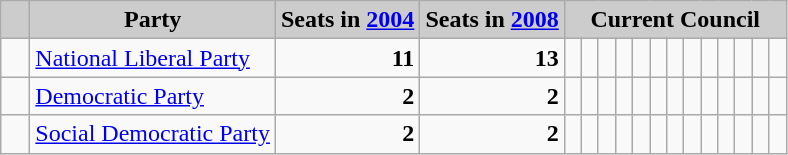<table class="wikitable">
<tr>
<th style="background:#ccc">   </th>
<th style="background:#ccc">Party</th>
<th style="background:#ccc">Seats in <a href='#'>2004</a></th>
<th style="background:#ccc">Seats in <a href='#'>2008</a></th>
<th style="background:#ccc" colspan="13">Current Council</th>
</tr>
<tr>
<td>  </td>
<td><a href='#'>National Liberal Party</a></td>
<td style="text-align: right"><strong>11</strong></td>
<td style="text-align: right"><strong>13</strong></td>
<td>  </td>
<td>  </td>
<td>  </td>
<td>  </td>
<td>  </td>
<td>  </td>
<td>  </td>
<td>  </td>
<td>  </td>
<td>  </td>
<td>  </td>
<td>  </td>
<td>  </td>
</tr>
<tr>
<td>  </td>
<td><a href='#'>Democratic Party</a></td>
<td style="text-align: right"><strong>2</strong></td>
<td style="text-align: right"><strong>2</strong></td>
<td>  </td>
<td>  </td>
<td> </td>
<td> </td>
<td> </td>
<td> </td>
<td> </td>
<td> </td>
<td> </td>
<td> </td>
<td> </td>
<td> </td>
<td> </td>
</tr>
<tr>
<td>  </td>
<td><a href='#'>Social Democratic Party</a></td>
<td style="text-align: right"><strong>2</strong></td>
<td style="text-align: right"><strong>2</strong></td>
<td>  </td>
<td>  </td>
<td> </td>
<td> </td>
<td> </td>
<td> </td>
<td> </td>
<td> </td>
<td> </td>
<td> </td>
<td> </td>
<td> </td>
<td> </td>
</tr>
</table>
